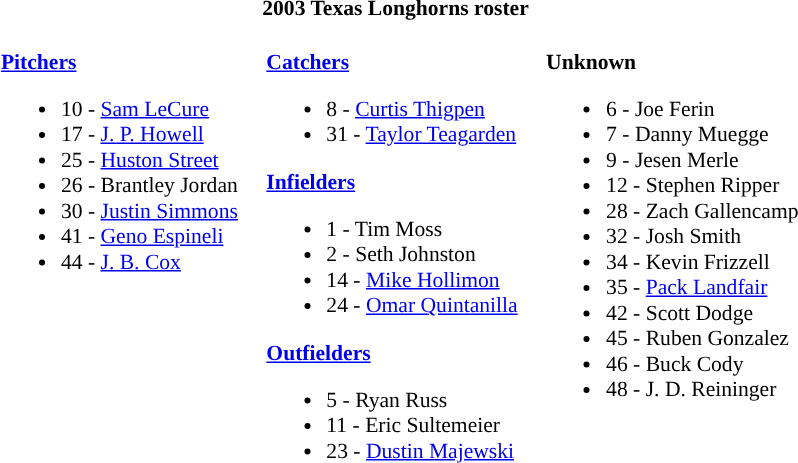<table class="toccolours" style="border-collapse:collapse; font-size:90%;">
<tr>
<th colspan=9>2003 Texas Longhorns roster</th>
</tr>
<tr>
<td width="03"> </td>
<td valign="top"><br><strong><a href='#'>Pitchers</a></strong><ul><li>10 - <a href='#'>Sam LeCure</a></li><li>17 - <a href='#'>J. P. Howell</a></li><li>25 - <a href='#'>Huston Street</a></li><li>26 - Brantley Jordan</li><li>30 - <a href='#'>Justin Simmons</a></li><li>41 - <a href='#'>Geno Espineli</a></li><li>44 - <a href='#'>J. B. Cox</a></li></ul></td>
<td width="15"> </td>
<td valign="top"><br><strong><a href='#'>Catchers</a></strong><ul><li>8 - <a href='#'>Curtis Thigpen</a></li><li>31 - <a href='#'>Taylor Teagarden</a></li></ul><strong><a href='#'>Infielders</a></strong><ul><li>1 - Tim Moss</li><li>2 - Seth Johnston</li><li>14 - <a href='#'>Mike Hollimon</a></li><li>24 - <a href='#'>Omar Quintanilla</a></li></ul><strong><a href='#'>Outfielders</a></strong><ul><li>5 - Ryan Russ</li><li>11 - Eric Sultemeier</li><li>23 - <a href='#'>Dustin Majewski</a></li></ul></td>
<td width="15"> </td>
<td valign="top"><br><strong>Unknown</strong><ul><li>6 - Joe Ferin</li><li>7 - Danny Muegge</li><li>9 - Jesen Merle</li><li>12 - Stephen Ripper</li><li>28 - Zach Gallencamp</li><li>32 - Josh Smith</li><li>34 - Kevin Frizzell</li><li>35 - <a href='#'>Pack Landfair</a></li><li>42 - Scott Dodge</li><li>45 - Ruben Gonzalez</li><li>46 - Buck Cody</li><li>48 - J. D. Reininger</li></ul></td>
</tr>
</table>
